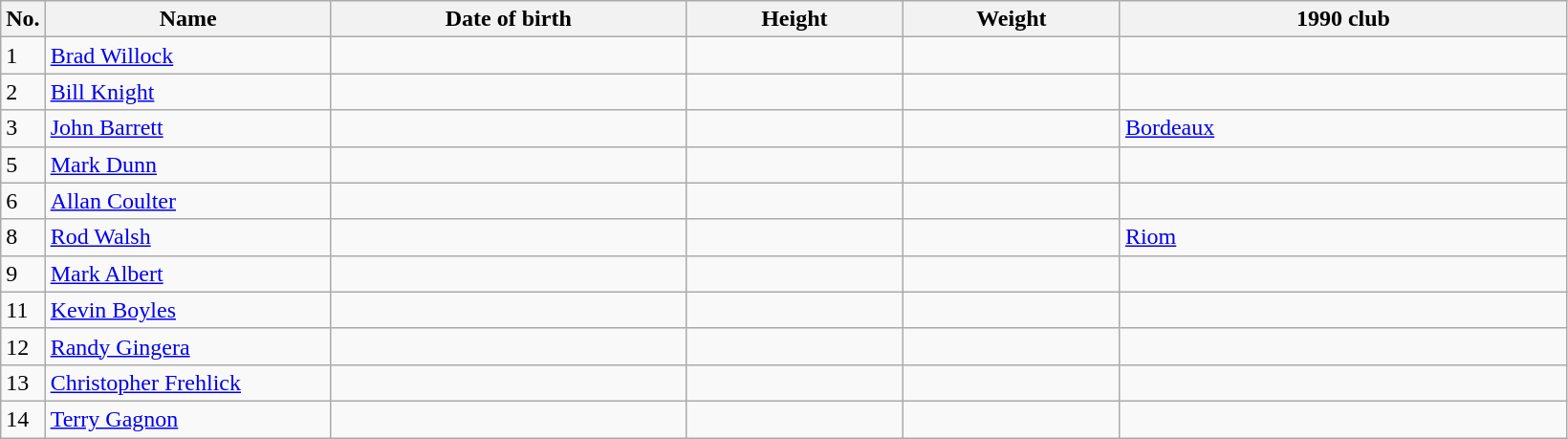<table class=wikitable sortable style=font-size:100%; text-align:center;>
<tr>
<th>No.</th>
<th style=width:12em>Name</th>
<th style=width:15em>Date of birth</th>
<th style=width:9em>Height</th>
<th style=width:9em>Weight</th>
<th style=width:19em>1990 club</th>
</tr>
<tr>
<td>1</td>
<td><a href='#'>Brad Willock</a></td>
<td></td>
<td></td>
<td></td>
<td></td>
</tr>
<tr>
<td>2</td>
<td><a href='#'>Bill Knight</a></td>
<td></td>
<td></td>
<td></td>
<td></td>
</tr>
<tr>
<td>3</td>
<td><a href='#'>John Barrett</a></td>
<td></td>
<td></td>
<td></td>
<td> <a href='#'>Bordeaux</a></td>
</tr>
<tr>
<td>5</td>
<td><a href='#'>Mark Dunn</a></td>
<td></td>
<td></td>
<td></td>
<td></td>
</tr>
<tr>
<td>6</td>
<td><a href='#'>Allan Coulter</a></td>
<td></td>
<td></td>
<td></td>
<td></td>
</tr>
<tr>
<td>8</td>
<td><a href='#'>Rod Walsh</a></td>
<td></td>
<td></td>
<td></td>
<td> <a href='#'>Riom</a></td>
</tr>
<tr>
<td>9</td>
<td><a href='#'>Mark Albert</a></td>
<td></td>
<td></td>
<td></td>
<td></td>
</tr>
<tr>
<td>11</td>
<td><a href='#'>Kevin Boyles</a></td>
<td></td>
<td></td>
<td></td>
<td></td>
</tr>
<tr>
<td>12</td>
<td><a href='#'>Randy Gingera</a></td>
<td></td>
<td></td>
<td></td>
<td></td>
</tr>
<tr>
<td>13</td>
<td><a href='#'>Christopher Frehlick</a></td>
<td></td>
<td></td>
<td></td>
<td></td>
</tr>
<tr>
<td>14</td>
<td><a href='#'>Terry Gagnon</a></td>
<td></td>
<td></td>
<td></td>
<td></td>
</tr>
</table>
